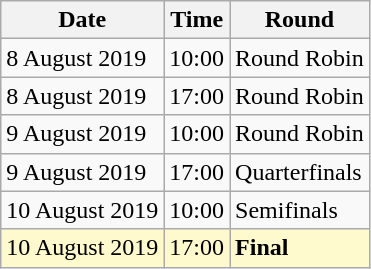<table class="wikitable">
<tr>
<th>Date</th>
<th>Time</th>
<th>Round</th>
</tr>
<tr>
<td>8 August 2019</td>
<td>10:00</td>
<td>Round Robin</td>
</tr>
<tr>
<td>8 August 2019</td>
<td>17:00</td>
<td>Round Robin</td>
</tr>
<tr>
<td>9 August 2019</td>
<td>10:00</td>
<td>Round Robin</td>
</tr>
<tr>
<td>9 August 2019</td>
<td>17:00</td>
<td>Quarterfinals</td>
</tr>
<tr>
<td>10 August 2019</td>
<td>10:00</td>
<td>Semifinals</td>
</tr>
<tr style=background:lemonchiffon>
<td>10 August 2019</td>
<td>17:00</td>
<td><strong>Final</strong></td>
</tr>
</table>
